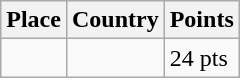<table class=wikitable>
<tr>
<th>Place</th>
<th>Country</th>
<th>Points</th>
</tr>
<tr>
<td align=center></td>
<td></td>
<td>24 pts</td>
</tr>
</table>
